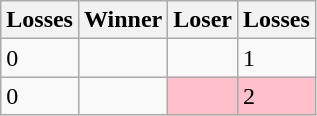<table class=wikitable>
<tr>
<th>Losses</th>
<th>Winner</th>
<th>Loser</th>
<th>Losses</th>
</tr>
<tr>
<td>0</td>
<td></td>
<td></td>
<td>1</td>
</tr>
<tr>
<td>0</td>
<td></td>
<td bgcolor=pink></td>
<td bgcolor=pink>2</td>
</tr>
</table>
